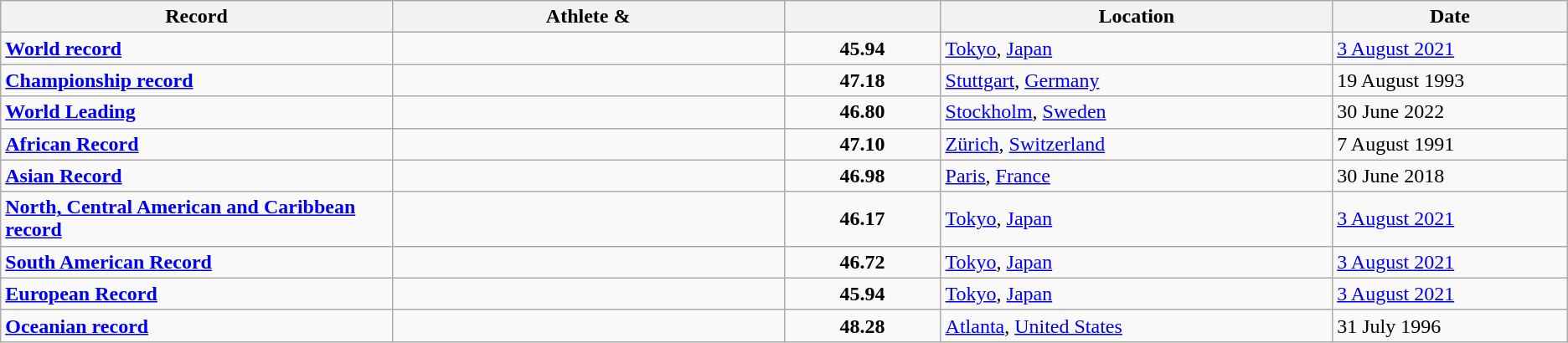<table class="wikitable">
<tr>
<th width=25% align=center>Record</th>
<th width=25% align=center>Athlete & </th>
<th width=10% align=center></th>
<th width=25% align=center>Location</th>
<th width=15% align=center>Date</th>
</tr>
<tr>
<td><strong><a href='#'>World record</a></strong></td>
<td></td>
<td align=center><strong>45.94</strong></td>
<td><a href='#'>Tokyo</a>, <a href='#'>Japan</a></td>
<td><a href='#'>3 August 2021</a></td>
</tr>
<tr>
<td><strong><a href='#'>Championship record</a></strong></td>
<td></td>
<td align=center><strong>47.18</strong></td>
<td><a href='#'>Stuttgart</a>, <a href='#'>Germany</a></td>
<td>19 August 1993</td>
</tr>
<tr>
<td><strong><a href='#'>World Leading</a></strong></td>
<td></td>
<td align=center><strong>46.80</strong></td>
<td><a href='#'>Stockholm</a>, <a href='#'>Sweden</a></td>
<td>30 June 2022</td>
</tr>
<tr>
<td><strong><a href='#'>African Record</a></strong></td>
<td></td>
<td align=center><strong>47.10</strong></td>
<td><a href='#'>Zürich</a>, <a href='#'>Switzerland</a></td>
<td>7 August 1991</td>
</tr>
<tr>
<td><strong><a href='#'>Asian Record</a></strong></td>
<td></td>
<td align=center><strong>46.98</strong></td>
<td><a href='#'>Paris</a>, <a href='#'>France</a></td>
<td>30 June 2018</td>
</tr>
<tr>
<td><strong><a href='#'>North, Central American and Caribbean record</a></strong></td>
<td></td>
<td align=center><strong>46.17</strong></td>
<td><a href='#'>Tokyo</a>, <a href='#'>Japan</a></td>
<td><a href='#'>3 August 2021</a></td>
</tr>
<tr>
<td><strong><a href='#'>South American Record</a></strong></td>
<td></td>
<td align=center><strong>46.72</strong></td>
<td><a href='#'>Tokyo</a>, <a href='#'>Japan</a></td>
<td><a href='#'>3 August 2021</a></td>
</tr>
<tr>
<td><strong><a href='#'>European Record</a></strong></td>
<td></td>
<td align=center><strong>45.94</strong></td>
<td><a href='#'>Tokyo</a>, <a href='#'>Japan</a></td>
<td><a href='#'>3 August 2021</a></td>
</tr>
<tr>
<td><strong><a href='#'>Oceanian record</a></strong></td>
<td></td>
<td align=center><strong>48.28</strong></td>
<td><a href='#'>Atlanta</a>, <a href='#'>United States</a></td>
<td>31 July 1996</td>
</tr>
</table>
